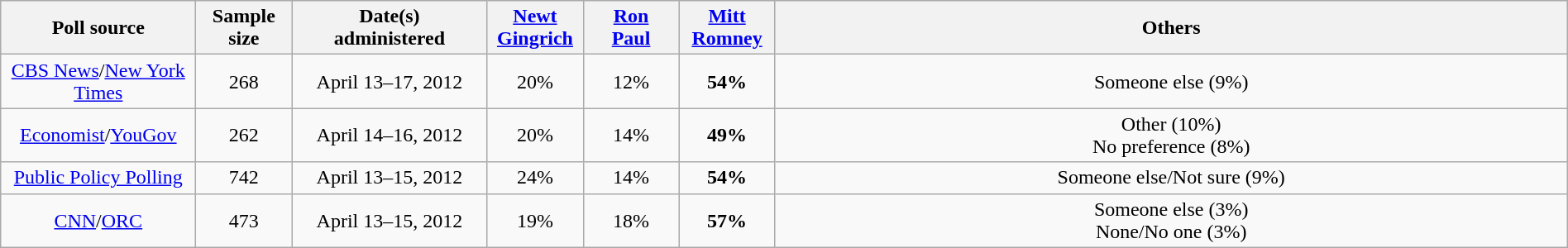<table class="wikitable" style="text-align:center; width:100%;">
<tr>
<th style="width:150px;">Poll source</th>
<th style="width:70px;">Sample<br>size</th>
<th style="width:150px;">Date(s)<br> administered</th>
<th style="width:70px;"><a href='#'>Newt<br> Gingrich</a></th>
<th style="width:70px;"><a href='#'>Ron<br> Paul</a></th>
<th style="width:70px;"><a href='#'>Mitt<br> Romney</a></th>
<th>Others</th>
</tr>
<tr>
<td><a href='#'>CBS News</a>/<a href='#'>New York Times</a></td>
<td>268</td>
<td>April 13–17, 2012</td>
<td>20%</td>
<td>12%</td>
<td><strong>54%</strong></td>
<td>Someone else (9%)</td>
</tr>
<tr>
<td><a href='#'>Economist</a>/<a href='#'>YouGov</a></td>
<td>262</td>
<td>April 14–16, 2012</td>
<td>20%</td>
<td>14%</td>
<td><strong>49%</strong></td>
<td>Other (10%)<br>No preference (8%)</td>
</tr>
<tr>
<td><a href='#'>Public Policy Polling</a></td>
<td>742</td>
<td>April 13–15, 2012</td>
<td>24%</td>
<td>14%</td>
<td><strong>54%</strong></td>
<td>Someone else/Not sure (9%)</td>
</tr>
<tr>
<td><a href='#'>CNN</a>/<a href='#'>ORC</a></td>
<td>473</td>
<td>April 13–15, 2012</td>
<td>19%</td>
<td>18%</td>
<td><strong>57%</strong></td>
<td>Someone else (3%)<br>None/No one (3%)</td>
</tr>
</table>
